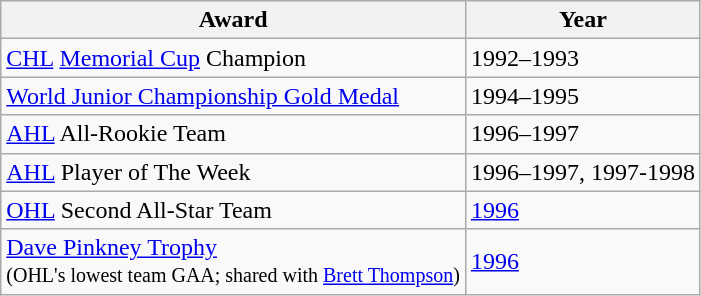<table class="wikitable" border="1">
<tr>
<th>Award</th>
<th>Year</th>
</tr>
<tr>
<td><a href='#'>CHL</a> <a href='#'>Memorial Cup</a> Champion</td>
<td>1992–1993</td>
</tr>
<tr>
<td><a href='#'>World Junior Championship Gold Medal</a></td>
<td>1994–1995</td>
</tr>
<tr>
<td><a href='#'>AHL</a> All-Rookie Team</td>
<td>1996–1997</td>
</tr>
<tr>
<td><a href='#'>AHL</a> Player of The Week</td>
<td>1996–1997, 1997-1998</td>
</tr>
<tr>
<td><a href='#'>OHL</a> Second All-Star Team</td>
<td><a href='#'>1996</a></td>
</tr>
<tr>
<td><a href='#'>Dave Pinkney Trophy</a> <br><small>(OHL's lowest team GAA; shared with <a href='#'>Brett Thompson</a>)</small></td>
<td><a href='#'>1996</a></td>
</tr>
</table>
